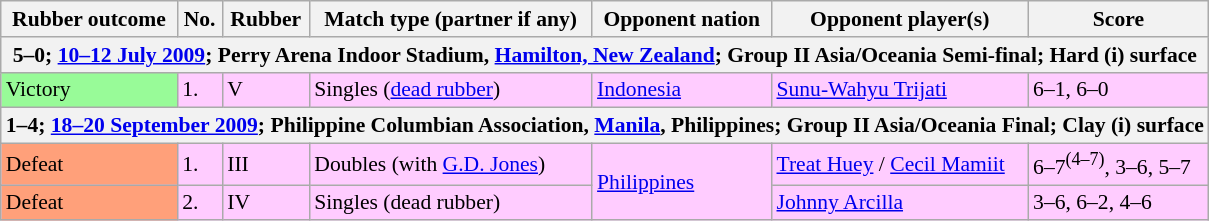<table class="wikitable" style="font-size:90%">
<tr>
<th>Rubber outcome</th>
<th>No.</th>
<th>Rubber</th>
<th>Match type (partner if any)</th>
<th>Opponent nation</th>
<th>Opponent player(s)</th>
<th>Score</th>
</tr>
<tr>
<th colspan=7>5–0; <a href='#'>10–12 July 2009</a>; Perry Arena Indoor Stadium, <a href='#'>Hamilton, New Zealand</a>; Group II Asia/Oceania Semi-final; Hard (i) surface</th>
</tr>
<tr style="background:#fcf;">
<td bgcolor=98FB98>Victory</td>
<td>1.</td>
<td>V</td>
<td>Singles (<a href='#'>dead rubber</a>)</td>
<td> <a href='#'>Indonesia</a></td>
<td><a href='#'>Sunu-Wahyu Trijati</a></td>
<td>6–1, 6–0</td>
</tr>
<tr>
<th colspan=7>1–4; <a href='#'>18–20 September 2009</a>; Philippine Columbian Association, <a href='#'>Manila</a>, Philippines; Group II Asia/Oceania Final; Clay (i) surface</th>
</tr>
<tr style="background:#fcf;">
<td bgcolor=FFA07A>Defeat</td>
<td>1.</td>
<td>III</td>
<td>Doubles (with <a href='#'>G.D. Jones</a>)</td>
<td rowspan=2> <a href='#'>Philippines</a></td>
<td><a href='#'>Treat Huey</a> / <a href='#'>Cecil Mamiit</a></td>
<td>6–7<sup>(4–7)</sup>, 3–6, 5–7</td>
</tr>
<tr style="background:#fcf;">
<td bgcolor=FFA07A>Defeat</td>
<td>2.</td>
<td>IV</td>
<td>Singles (dead rubber)</td>
<td><a href='#'>Johnny Arcilla</a></td>
<td>3–6, 6–2, 4–6</td>
</tr>
</table>
